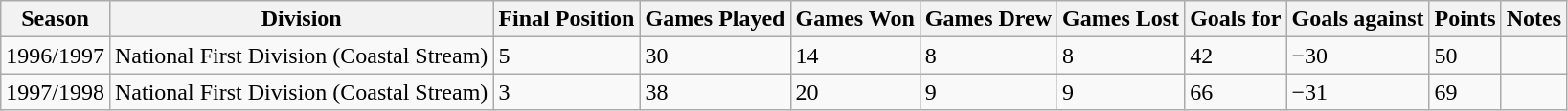<table class="wikitable">
<tr>
<th>Season</th>
<th>Division</th>
<th>Final Position</th>
<th>Games Played</th>
<th>Games Won</th>
<th>Games Drew</th>
<th>Games Lost</th>
<th>Goals for</th>
<th>Goals against</th>
<th>Points</th>
<th>Notes</th>
</tr>
<tr>
<td>1996/1997</td>
<td>National First Division (Coastal Stream)</td>
<td>5</td>
<td>30</td>
<td>14</td>
<td>8</td>
<td>8</td>
<td>42</td>
<td>−30</td>
<td>50</td>
<td></td>
</tr>
<tr>
<td>1997/1998</td>
<td>National First Division (Coastal Stream)</td>
<td>3</td>
<td>38</td>
<td>20</td>
<td>9</td>
<td>9</td>
<td>66</td>
<td>−31</td>
<td>69</td>
<td></td>
</tr>
</table>
